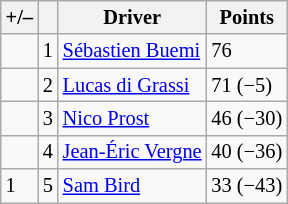<table class="wikitable" style="font-size: 85%">
<tr>
<th scope="col">+/–</th>
<th scope="col"></th>
<th scope="col">Driver</th>
<th scope="col">Points</th>
</tr>
<tr>
<td align="left"></td>
<td align="center">1</td>
<td> <a href='#'>Sébastien Buemi</a></td>
<td align="left">76</td>
</tr>
<tr>
<td align="left"></td>
<td align="center">2</td>
<td> <a href='#'>Lucas di Grassi</a></td>
<td align="left">71 (−5)</td>
</tr>
<tr>
<td align="left"></td>
<td align="center">3</td>
<td> <a href='#'>Nico Prost</a></td>
<td align="left">46 (−30)</td>
</tr>
<tr>
<td align="left"></td>
<td align="center">4</td>
<td> <a href='#'>Jean-Éric Vergne</a></td>
<td align="left">40 (−36)</td>
</tr>
<tr>
<td align="left"> 1</td>
<td align="center">5</td>
<td> <a href='#'>Sam Bird</a></td>
<td align="left">33 (−43)</td>
</tr>
</table>
